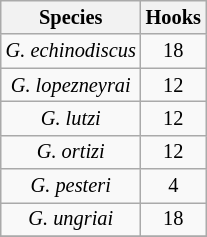<table class="wikitable floatright" style="text-align: center; font-size: 85%;">
<tr>
<th colspan="1">Species</th>
<th>Hooks</th>
</tr>
<tr>
<td><em>G. echinodiscus</em></td>
<td>18</td>
</tr>
<tr>
<td><em>G. lopezneyrai</em></td>
<td>12</td>
</tr>
<tr>
<td><em>G. lutzi</em></td>
<td>12</td>
</tr>
<tr>
<td><em>G. ortizi</em></td>
<td>12</td>
</tr>
<tr>
<td><em>G. pesteri</em></td>
<td>4</td>
</tr>
<tr>
<td><em>G. ungriai</em></td>
<td>18</td>
</tr>
<tr>
</tr>
</table>
